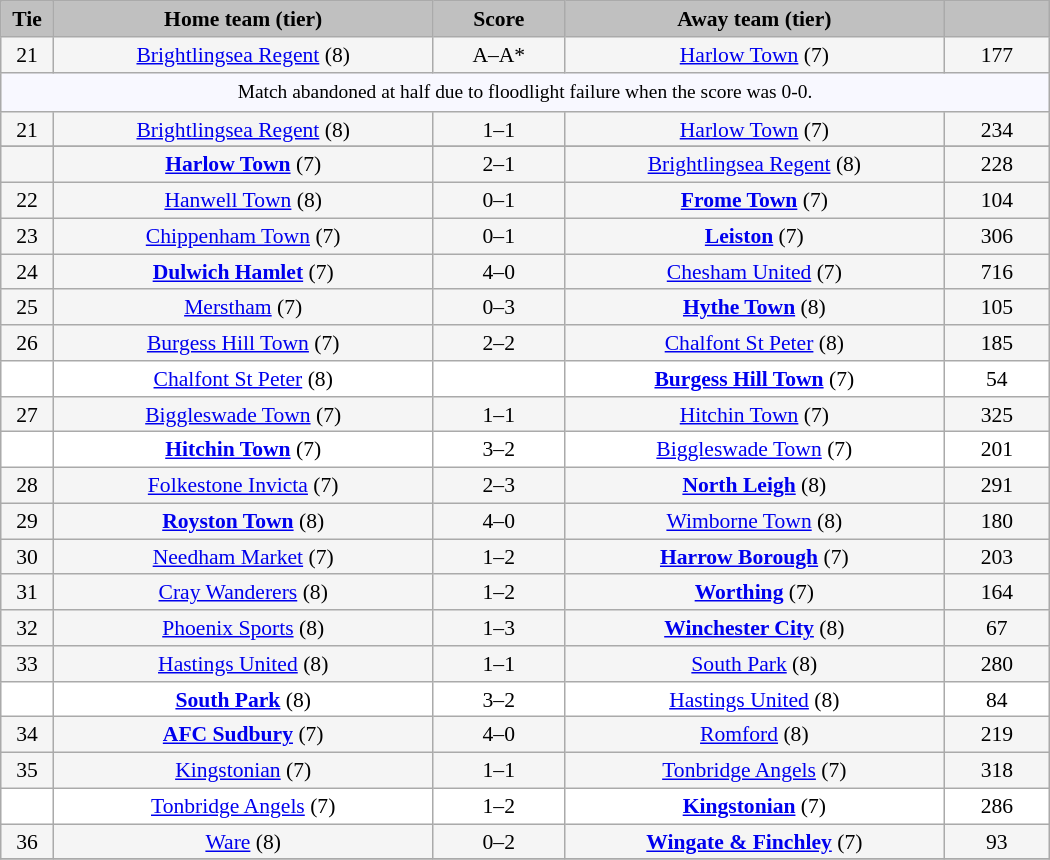<table class="wikitable" style="width: 700px; background:WhiteSmoke; text-align:center; font-size:90%">
<tr>
<td scope="col" style="width:  5.00%; background:silver;"><strong>Tie</strong></td>
<td scope="col" style="width: 36.25%; background:silver;"><strong>Home team (tier)</strong></td>
<td scope="col" style="width: 12.50%; background:silver;"><strong>Score</strong></td>
<td scope="col" style="width: 36.25%; background:silver;"><strong>Away team (tier)</strong></td>
<td scope="col" style="width: 10.00%; background:silver;"><strong></strong></td>
</tr>
<tr>
<td>21</td>
<td><a href='#'>Brightlingsea Regent</a> (8)</td>
<td>A–A*</td>
<td><a href='#'>Harlow Town</a> (7)</td>
<td>177</td>
</tr>
<tr>
<td colspan="5" style="background:GhostWhite; height:20px; text-align:center; font-size:90%">Match abandoned at half due to floodlight failure when the score was 0-0.</td>
</tr>
<tr>
<td>21</td>
<td><a href='#'>Brightlingsea Regent</a> (8)</td>
<td>1–1</td>
<td><a href='#'>Harlow Town</a> (7)</td>
<td>234</td>
</tr>
<tr style="background:white;">
</tr>
<tr>
<td><em></em></td>
<td><strong><a href='#'>Harlow Town</a></strong> (7)</td>
<td>2–1</td>
<td><a href='#'>Brightlingsea Regent</a> (8)</td>
<td>228</td>
</tr>
<tr>
<td>22</td>
<td><a href='#'>Hanwell Town</a> (8)</td>
<td>0–1</td>
<td><strong><a href='#'>Frome Town</a></strong> (7)</td>
<td>104</td>
</tr>
<tr>
<td>23</td>
<td><a href='#'>Chippenham Town</a> (7)</td>
<td>0–1</td>
<td><strong><a href='#'>Leiston</a></strong> (7)</td>
<td>306</td>
</tr>
<tr>
<td>24</td>
<td><strong><a href='#'>Dulwich Hamlet</a></strong> (7)</td>
<td>4–0</td>
<td><a href='#'>Chesham United</a> (7)</td>
<td>716</td>
</tr>
<tr>
<td>25</td>
<td><a href='#'>Merstham</a> (7)</td>
<td>0–3</td>
<td><strong><a href='#'>Hythe Town</a></strong> (8)</td>
<td>105</td>
</tr>
<tr>
<td>26</td>
<td><a href='#'>Burgess Hill Town</a> (7)</td>
<td>2–2</td>
<td><a href='#'>Chalfont St Peter</a> (8)</td>
<td>185</td>
</tr>
<tr style="background:white;">
<td><em></em></td>
<td><a href='#'>Chalfont St Peter</a> (8)</td>
<td></td>
<td><strong><a href='#'>Burgess Hill Town</a></strong> (7)</td>
<td>54</td>
</tr>
<tr>
<td>27</td>
<td><a href='#'>Biggleswade Town</a> (7)</td>
<td>1–1</td>
<td><a href='#'>Hitchin Town</a> (7)</td>
<td>325</td>
</tr>
<tr style="background:white;">
<td><em></em></td>
<td><strong><a href='#'>Hitchin Town</a></strong> (7)</td>
<td>3–2</td>
<td><a href='#'>Biggleswade Town</a> (7)</td>
<td>201</td>
</tr>
<tr>
<td>28</td>
<td><a href='#'>Folkestone Invicta</a> (7)</td>
<td>2–3</td>
<td><strong><a href='#'>North Leigh</a></strong> (8)</td>
<td>291</td>
</tr>
<tr>
<td>29</td>
<td><strong><a href='#'>Royston Town</a></strong> (8)</td>
<td>4–0</td>
<td><a href='#'>Wimborne Town</a> (8)</td>
<td>180</td>
</tr>
<tr>
<td>30</td>
<td><a href='#'>Needham Market</a> (7)</td>
<td>1–2</td>
<td><strong><a href='#'>Harrow Borough</a></strong> (7)</td>
<td>203</td>
</tr>
<tr>
<td>31</td>
<td><a href='#'>Cray Wanderers</a> (8)</td>
<td>1–2</td>
<td><strong><a href='#'>Worthing</a></strong> (7)</td>
<td>164</td>
</tr>
<tr>
<td>32</td>
<td><a href='#'>Phoenix Sports</a> (8)</td>
<td>1–3</td>
<td><strong><a href='#'>Winchester City</a></strong> (8)</td>
<td>67</td>
</tr>
<tr>
<td>33</td>
<td><a href='#'>Hastings United</a> (8)</td>
<td>1–1</td>
<td><a href='#'>South Park</a> (8)</td>
<td>280</td>
</tr>
<tr style="background:white;">
<td><em></em></td>
<td><strong><a href='#'>South Park</a></strong> (8)</td>
<td>3–2 </td>
<td><a href='#'>Hastings United</a> (8)</td>
<td>84</td>
</tr>
<tr>
<td>34</td>
<td><strong><a href='#'>AFC Sudbury</a></strong> (7)</td>
<td>4–0</td>
<td><a href='#'>Romford</a> (8)</td>
<td>219</td>
</tr>
<tr>
<td>35</td>
<td><a href='#'>Kingstonian</a> (7)</td>
<td>1–1</td>
<td><a href='#'>Tonbridge Angels</a> (7)</td>
<td>318</td>
</tr>
<tr style="background:white;">
<td><em></em></td>
<td><a href='#'>Tonbridge Angels</a> (7)</td>
<td>1–2</td>
<td><strong><a href='#'>Kingstonian</a></strong> (7)</td>
<td>286</td>
</tr>
<tr>
<td>36</td>
<td><a href='#'>Ware</a> (8)</td>
<td>0–2</td>
<td><strong><a href='#'>Wingate & Finchley</a></strong> (7)</td>
<td>93</td>
</tr>
<tr>
</tr>
</table>
